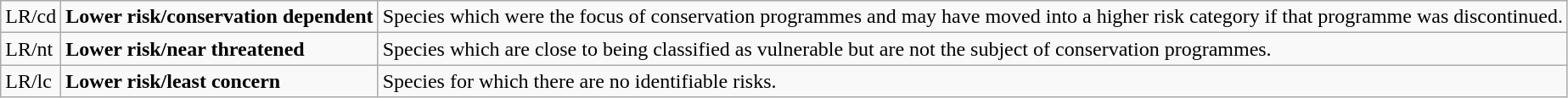<table class="wikitable" style="text-align:left">
<tr>
<td>LR/cd</td>
<td><strong>Lower risk/conservation dependent</strong></td>
<td>Species which were the focus of conservation programmes and may have moved into a higher risk category if that programme was discontinued.</td>
</tr>
<tr>
<td>LR/nt</td>
<td><strong>Lower risk/near threatened</strong></td>
<td>Species which are close to being classified as vulnerable but are not the subject of conservation programmes.</td>
</tr>
<tr>
<td>LR/lc</td>
<td><strong>Lower risk/least concern</strong></td>
<td>Species for which there are no identifiable risks.</td>
</tr>
</table>
